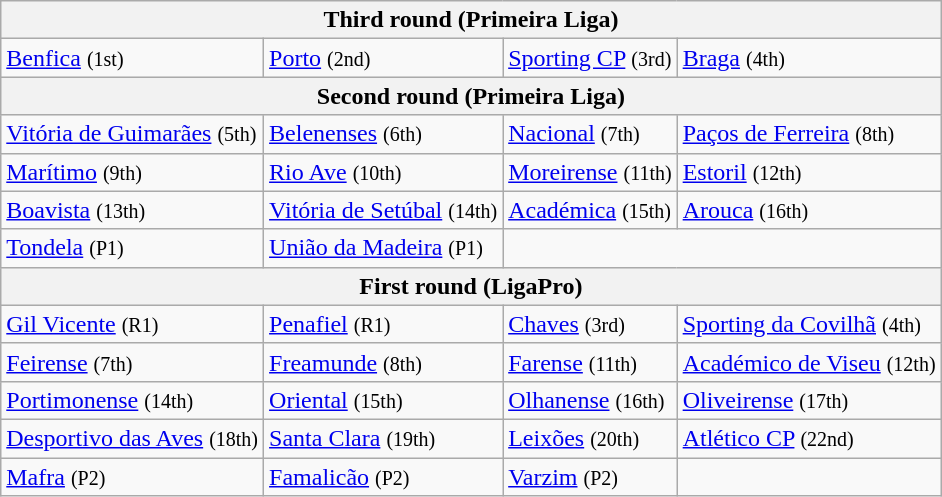<table class="wikitable">
<tr>
<th colspan="4">Third round (Primeira Liga)</th>
</tr>
<tr>
<td><a href='#'>Benfica</a> <small>(1st)</small></td>
<td><a href='#'>Porto</a> <small>(2nd)</small></td>
<td><a href='#'>Sporting CP</a> <small>(3rd)</small></td>
<td><a href='#'>Braga</a> <small>(4th)</small></td>
</tr>
<tr>
<th colspan="4">Second round (Primeira Liga)</th>
</tr>
<tr>
<td><a href='#'>Vitória de Guimarães</a> <small>(5th)</small></td>
<td><a href='#'>Belenenses</a> <small>(6th)</small></td>
<td><a href='#'>Nacional</a> <small>(7th)</small></td>
<td><a href='#'>Paços de Ferreira</a> <small>(8th)</small></td>
</tr>
<tr>
<td><a href='#'>Marítimo</a> <small>(9th)</small></td>
<td><a href='#'>Rio Ave</a> <small>(10th)</small></td>
<td><a href='#'>Moreirense</a> <small>(11th)</small></td>
<td><a href='#'>Estoril</a> <small>(12th)</small></td>
</tr>
<tr>
<td><a href='#'>Boavista</a> <small>(13th)</small></td>
<td><a href='#'>Vitória de Setúbal</a> <small>(14th)</small></td>
<td><a href='#'>Académica</a> <small>(15th)</small></td>
<td><a href='#'>Arouca</a> <small>(16th)</small></td>
</tr>
<tr>
<td><a href='#'>Tondela</a> <small>(P1)</small></td>
<td><a href='#'>União da Madeira</a> <small>(P1)</small></td>
<td colspan="2"></td>
</tr>
<tr>
<th colspan="4">First round (LigaPro)</th>
</tr>
<tr>
<td><a href='#'>Gil Vicente</a> <small>(R1)</small></td>
<td><a href='#'>Penafiel</a> <small>(R1)</small></td>
<td><a href='#'>Chaves</a> <small>(3rd)</small></td>
<td><a href='#'>Sporting da Covilhã</a> <small>(4th)</small></td>
</tr>
<tr>
<td><a href='#'>Feirense</a> <small>(7th)</small></td>
<td><a href='#'>Freamunde</a> <small>(8th)</small></td>
<td><a href='#'>Farense</a> <small>(11th)</small></td>
<td><a href='#'>Académico de Viseu</a> <small>(12th)</small></td>
</tr>
<tr>
<td><a href='#'>Portimonense</a> <small>(14th)</small></td>
<td><a href='#'>Oriental</a> <small>(15th)</small></td>
<td><a href='#'>Olhanense</a> <small>(16th)</small></td>
<td><a href='#'>Oliveirense</a> <small>(17th)</small></td>
</tr>
<tr>
<td><a href='#'>Desportivo das Aves</a> <small>(18th)</small></td>
<td><a href='#'>Santa Clara</a> <small>(19th)</small></td>
<td><a href='#'>Leixões</a> <small>(20th)</small></td>
<td><a href='#'>Atlético CP</a> <small>(22nd)</small></td>
</tr>
<tr>
<td><a href='#'>Mafra</a> <small>(P2)</small></td>
<td><a href='#'>Famalicão</a> <small>(P2)</small></td>
<td><a href='#'>Varzim</a> <small>(P2)</small></td>
<td colspan="1"></td>
</tr>
</table>
